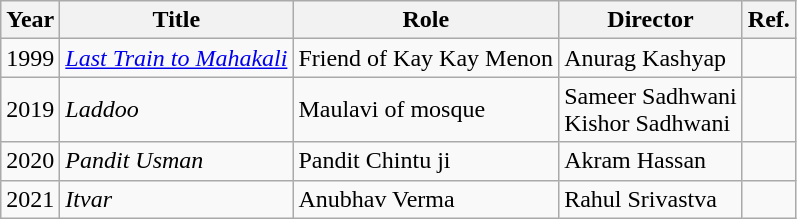<table class="wikitable">
<tr>
<th>Year</th>
<th>Title</th>
<th>Role</th>
<th>Director</th>
<th>Ref.</th>
</tr>
<tr>
<td>1999</td>
<td><em><a href='#'>Last Train to Mahakali</a></em></td>
<td>Friend of Kay Kay Menon</td>
<td>Anurag Kashyap</td>
<td></td>
</tr>
<tr>
<td>2019</td>
<td><em>Laddoo</em></td>
<td>Maulavi of mosque</td>
<td>Sameer Sadhwani<br>Kishor Sadhwani</td>
<td></td>
</tr>
<tr>
<td>2020</td>
<td><em>Pandit Usman</em></td>
<td>Pandit Chintu ji</td>
<td>Akram Hassan</td>
<td></td>
</tr>
<tr>
<td>2021</td>
<td><em>Itvar</em></td>
<td>Anubhav Verma</td>
<td>Rahul Srivastva</td>
<td></td>
</tr>
</table>
